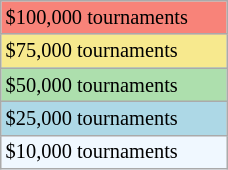<table class="wikitable" style="font-size:85%; width:12%;">
<tr style="background:#f88379;">
<td>$100,000 tournaments</td>
</tr>
<tr style="background:#f7e98e;">
<td>$75,000 tournaments</td>
</tr>
<tr style="background:#addfad;">
<td>$50,000 tournaments</td>
</tr>
<tr style="background:lightblue;">
<td>$25,000 tournaments</td>
</tr>
<tr style="background:#f0f8ff;">
<td>$10,000 tournaments</td>
</tr>
</table>
